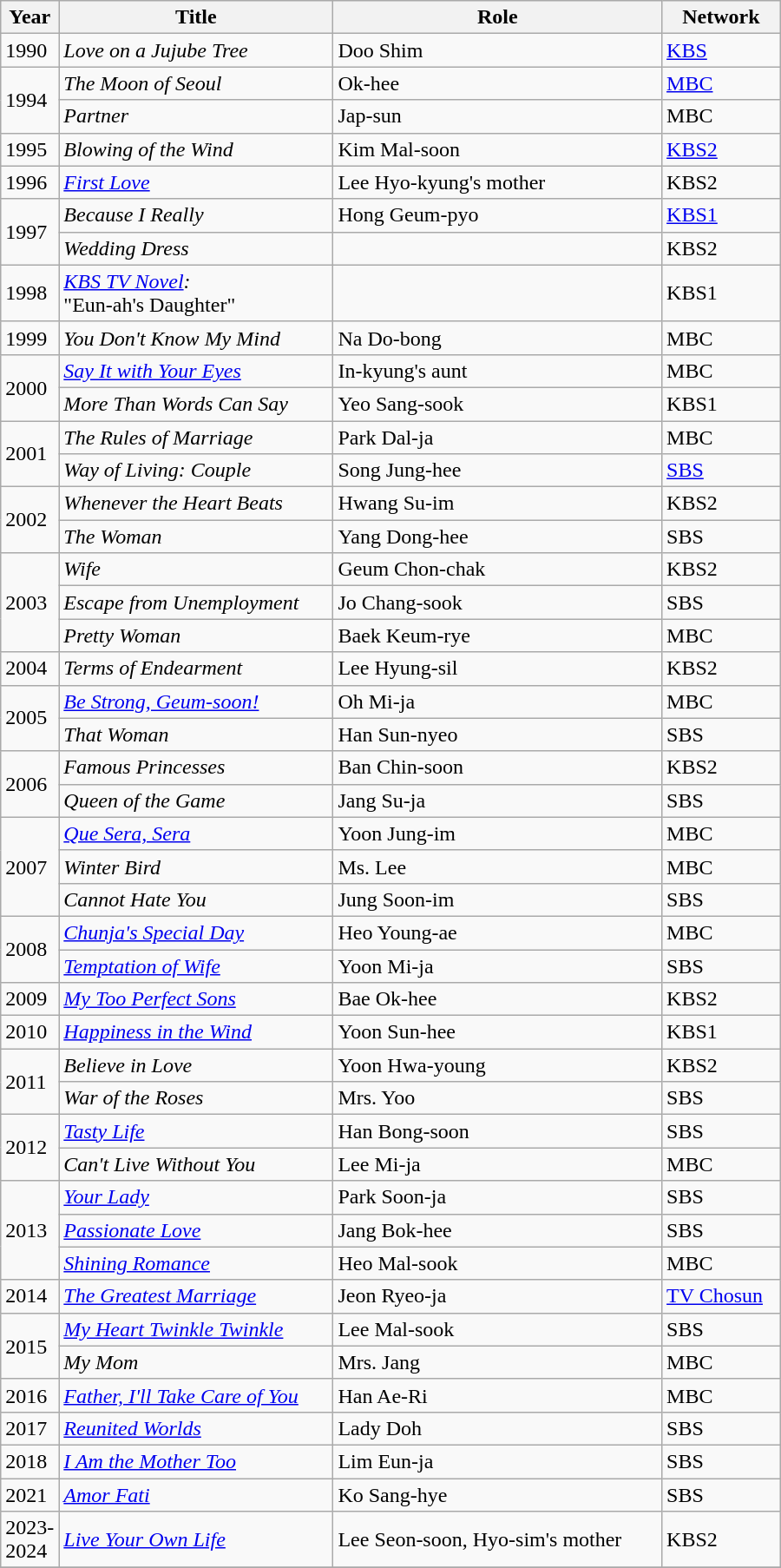<table class="wikitable" style="width:600px">
<tr>
<th width=10>Year</th>
<th>Title</th>
<th>Role</th>
<th>Network</th>
</tr>
<tr>
<td>1990</td>
<td><em>Love on a Jujube Tree</em></td>
<td>Doo Shim</td>
<td><a href='#'>KBS</a></td>
</tr>
<tr>
<td rowspan=2>1994</td>
<td><em>The Moon of Seoul</em></td>
<td>Ok-hee</td>
<td><a href='#'>MBC</a></td>
</tr>
<tr>
<td><em>Partner</em></td>
<td>Jap-sun</td>
<td>MBC</td>
</tr>
<tr>
<td>1995</td>
<td><em>Blowing of the Wind </em></td>
<td>Kim Mal-soon</td>
<td><a href='#'>KBS2</a></td>
</tr>
<tr>
<td>1996</td>
<td><em><a href='#'>First Love</a></em></td>
<td>Lee Hyo-kyung's mother</td>
<td>KBS2</td>
</tr>
<tr>
<td rowspan=2>1997</td>
<td><em>Because I Really</em></td>
<td>Hong Geum-pyo</td>
<td><a href='#'>KBS1</a></td>
</tr>
<tr>
<td><em>Wedding Dress</em></td>
<td></td>
<td>KBS2</td>
</tr>
<tr>
<td>1998</td>
<td><em><a href='#'>KBS TV Novel</a>:</em><br>"Eun-ah's Daughter"</td>
<td></td>
<td>KBS1</td>
</tr>
<tr>
<td>1999</td>
<td><em>You Don't Know My Mind</em></td>
<td>Na Do-bong</td>
<td>MBC</td>
</tr>
<tr>
<td rowspan=2>2000</td>
<td><em><a href='#'>Say It with Your Eyes</a></em></td>
<td>In-kyung's aunt</td>
<td>MBC</td>
</tr>
<tr>
<td><em>More Than Words Can Say</em></td>
<td>Yeo Sang-sook</td>
<td>KBS1</td>
</tr>
<tr>
<td rowspan=2>2001</td>
<td><em>The Rules of Marriage</em></td>
<td>Park Dal-ja</td>
<td>MBC</td>
</tr>
<tr>
<td><em>Way of Living: Couple</em></td>
<td>Song Jung-hee</td>
<td><a href='#'>SBS</a></td>
</tr>
<tr>
<td rowspan=2>2002</td>
<td><em>Whenever the Heart Beats</em></td>
<td>Hwang Su-im</td>
<td>KBS2</td>
</tr>
<tr>
<td><em>The Woman</em></td>
<td>Yang Dong-hee</td>
<td>SBS</td>
</tr>
<tr>
<td rowspan=3>2003</td>
<td><em>Wife</em></td>
<td>Geum Chon-chak</td>
<td>KBS2</td>
</tr>
<tr>
<td><em>Escape from Unemployment</em></td>
<td>Jo Chang-sook</td>
<td>SBS</td>
</tr>
<tr>
<td><em>Pretty Woman</em></td>
<td>Baek Keum-rye</td>
<td>MBC</td>
</tr>
<tr>
<td>2004</td>
<td><em>Terms of Endearment</em></td>
<td>Lee Hyung-sil</td>
<td>KBS2</td>
</tr>
<tr>
<td rowspan=2>2005</td>
<td><em><a href='#'>Be Strong, Geum-soon!</a></em></td>
<td>Oh Mi-ja</td>
<td>MBC</td>
</tr>
<tr>
<td><em>That Woman</em></td>
<td>Han Sun-nyeo</td>
<td>SBS</td>
</tr>
<tr>
<td rowspan=2>2006</td>
<td><em>Famous Princesses</em></td>
<td>Ban Chin-soon</td>
<td>KBS2</td>
</tr>
<tr>
<td><em>Queen of the Game</em></td>
<td>Jang Su-ja</td>
<td>SBS</td>
</tr>
<tr>
<td rowspan=3>2007</td>
<td><em><a href='#'>Que Sera, Sera</a></em></td>
<td>Yoon Jung-im</td>
<td>MBC</td>
</tr>
<tr>
<td><em>Winter Bird</em></td>
<td>Ms. Lee</td>
<td>MBC</td>
</tr>
<tr>
<td><em>Cannot Hate You</em></td>
<td>Jung Soon-im</td>
<td>SBS</td>
</tr>
<tr>
<td rowspan=2>2008</td>
<td><em><a href='#'>Chunja's Special Day</a></em></td>
<td>Heo Young-ae</td>
<td>MBC</td>
</tr>
<tr>
<td><em><a href='#'>Temptation of Wife</a></em></td>
<td>Yoon Mi-ja</td>
<td>SBS</td>
</tr>
<tr>
<td>2009</td>
<td><em><a href='#'>My Too Perfect Sons</a></em></td>
<td>Bae Ok-hee</td>
<td>KBS2</td>
</tr>
<tr>
<td>2010</td>
<td><em><a href='#'>Happiness in the Wind</a></em></td>
<td>Yoon Sun-hee</td>
<td>KBS1</td>
</tr>
<tr>
<td rowspan=2>2011</td>
<td><em>Believe in Love</em></td>
<td>Yoon Hwa-young</td>
<td>KBS2</td>
</tr>
<tr>
<td><em>War of the Roses</em></td>
<td>Mrs. Yoo</td>
<td>SBS</td>
</tr>
<tr>
<td rowspan=2>2012</td>
<td><em><a href='#'>Tasty Life</a></em></td>
<td>Han Bong-soon</td>
<td>SBS</td>
</tr>
<tr>
<td><em>Can't Live Without You</em></td>
<td>Lee Mi-ja</td>
<td>MBC</td>
</tr>
<tr>
<td rowspan=3>2013</td>
<td><em><a href='#'>Your Lady</a></em></td>
<td>Park Soon-ja</td>
<td>SBS</td>
</tr>
<tr>
<td><em><a href='#'>Passionate Love</a></em></td>
<td>Jang Bok-hee</td>
<td>SBS</td>
</tr>
<tr>
<td><em><a href='#'>Shining Romance</a></em></td>
<td>Heo Mal-sook</td>
<td>MBC</td>
</tr>
<tr>
<td>2014</td>
<td><em><a href='#'>The Greatest Marriage</a></em></td>
<td>Jeon Ryeo-ja</td>
<td><a href='#'>TV Chosun</a></td>
</tr>
<tr>
<td rowspan=2>2015</td>
<td><em><a href='#'>My Heart Twinkle Twinkle</a></em></td>
<td>Lee Mal-sook</td>
<td>SBS</td>
</tr>
<tr>
<td><em>My Mom</em></td>
<td>Mrs. Jang</td>
<td>MBC</td>
</tr>
<tr>
<td>2016</td>
<td><em><a href='#'>Father, I'll Take Care of You</a></em></td>
<td>Han Ae-Ri</td>
<td>MBC</td>
</tr>
<tr>
<td>2017</td>
<td><em><a href='#'>Reunited Worlds</a></em></td>
<td>Lady Doh</td>
<td>SBS</td>
</tr>
<tr>
<td>2018</td>
<td><em><a href='#'>I Am the Mother Too</a></em></td>
<td>Lim Eun-ja</td>
<td>SBS</td>
</tr>
<tr>
<td>2021</td>
<td><em><a href='#'>Amor Fati</a></em></td>
<td>Ko Sang-hye</td>
<td>SBS</td>
</tr>
<tr>
<td>2023-2024</td>
<td><em><a href='#'>Live Your Own Life</a></em></td>
<td>Lee Seon-soon, Hyo-sim's mother</td>
<td>KBS2</td>
</tr>
<tr>
</tr>
</table>
